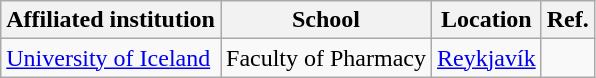<table class="wikitable sortable">
<tr>
<th>Affiliated institution</th>
<th>School</th>
<th>Location</th>
<th>Ref.</th>
</tr>
<tr>
<td><a href='#'>University of Iceland</a></td>
<td>Faculty of Pharmacy</td>
<td><a href='#'>Reykjavík</a></td>
<td></td>
</tr>
</table>
